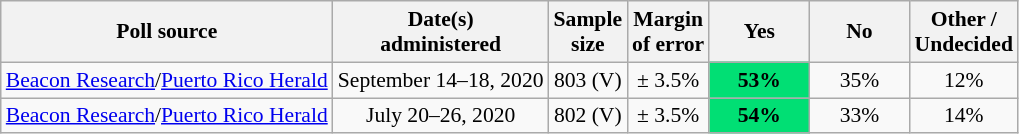<table class="wikitable" style="font-size:90%;text-align:center;">
<tr>
<th>Poll source</th>
<th>Date(s)<br>administered</th>
<th>Sample<br>size</th>
<th>Margin<br>of error</th>
<th style="width:60px;">Yes</th>
<th style="width:60px;">No</th>
<th>Other /<br>Undecided</th>
</tr>
<tr>
<td><a href='#'>Beacon Research</a>/<a href='#'>Puerto Rico Herald</a></td>
<td>September 14–18, 2020</td>
<td>803 (V)</td>
<td>± 3.5%</td>
<td style="background: rgb(1, 223, 116);"><strong>53%</strong></td>
<td>35%</td>
<td>12%</td>
</tr>
<tr>
<td><a href='#'>Beacon Research</a>/<a href='#'>Puerto Rico Herald</a></td>
<td>July 20–26, 2020</td>
<td>802 (V)</td>
<td>± 3.5%</td>
<td style="background: rgb(1, 223, 116);"><strong>54%</strong></td>
<td>33%</td>
<td>14%</td>
</tr>
</table>
